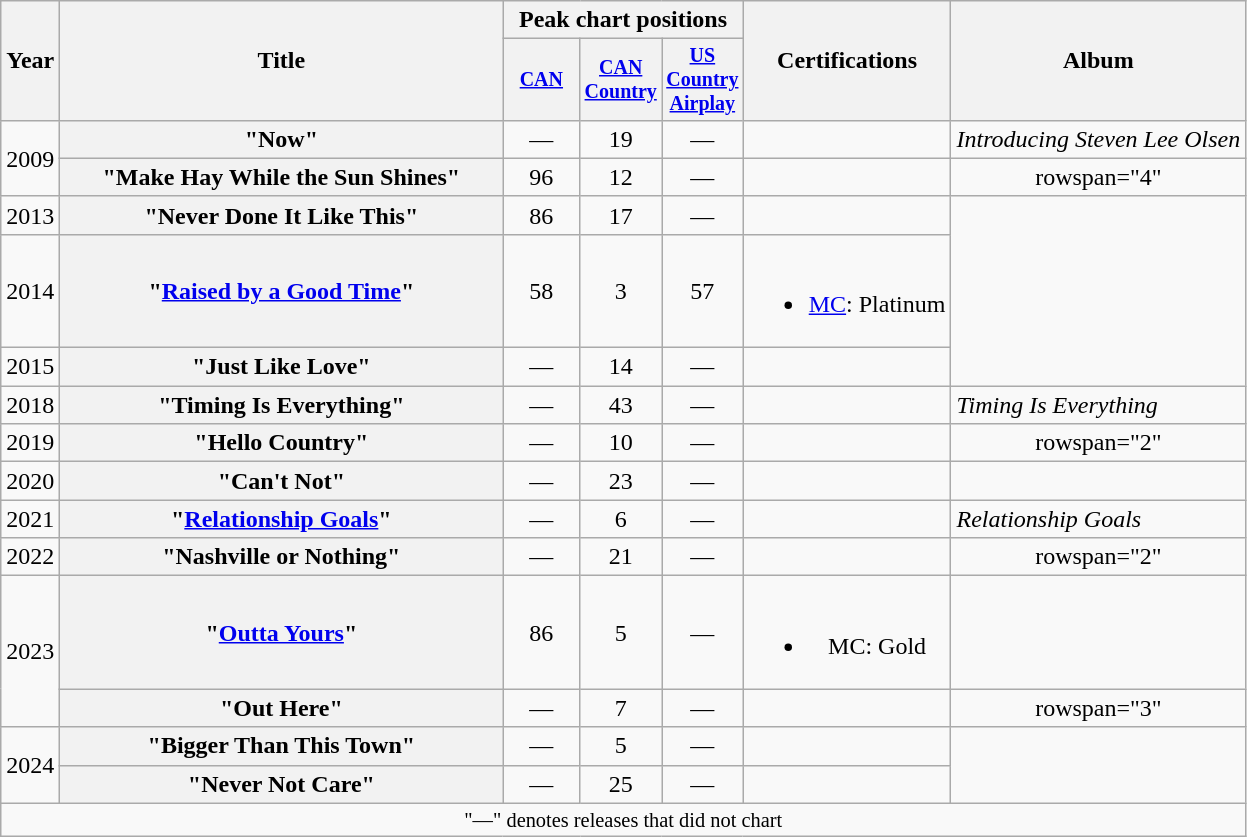<table class="wikitable plainrowheaders" style="text-align:center;">
<tr>
<th scope="col" rowspan="2">Year</th>
<th scope="col" rowspan="2" style="width:18em;">Title</th>
<th scope="col" colspan="3">Peak chart positions</th>
<th scope="col" rowspan="2">Certifications</th>
<th scope="col" rowspan="2">Album</th>
</tr>
<tr style="font-size:smaller;">
<th scope="col" width="45"><a href='#'>CAN</a><br></th>
<th scope="col" width="45"><a href='#'>CAN Country</a><br></th>
<th scope="col" width="45"><a href='#'>US Country Airplay</a><br></th>
</tr>
<tr>
<td rowspan="2">2009</td>
<th scope="row">"Now"</th>
<td>—</td>
<td>19</td>
<td>—</td>
<td></td>
<td align="left"><em>Introducing Steven Lee Olsen</em></td>
</tr>
<tr>
<th scope="row">"Make Hay While the Sun Shines"</th>
<td>96</td>
<td>12</td>
<td>—</td>
<td></td>
<td>rowspan="4" </td>
</tr>
<tr>
<td>2013</td>
<th scope="row">"Never Done It Like This"</th>
<td>86</td>
<td>17</td>
<td>—</td>
<td></td>
</tr>
<tr>
<td>2014</td>
<th scope="row">"<a href='#'>Raised by a Good Time</a>"</th>
<td>58</td>
<td>3</td>
<td>57</td>
<td><br><ul><li><a href='#'>MC</a>: Platinum</li></ul></td>
</tr>
<tr>
<td>2015</td>
<th scope="row">"Just Like Love"</th>
<td>—</td>
<td>14</td>
<td>—</td>
<td></td>
</tr>
<tr>
<td>2018</td>
<th scope="row">"Timing Is Everything"</th>
<td>—</td>
<td>43</td>
<td>—</td>
<td></td>
<td align="left"><em>Timing Is Everything</em></td>
</tr>
<tr>
<td>2019</td>
<th scope="row">"Hello Country"</th>
<td>—</td>
<td>10</td>
<td>—</td>
<td></td>
<td>rowspan="2" </td>
</tr>
<tr>
<td>2020</td>
<th scope="row">"Can't Not"</th>
<td>—</td>
<td>23</td>
<td>—</td>
<td></td>
</tr>
<tr>
<td>2021</td>
<th scope="row">"<a href='#'>Relationship Goals</a>"</th>
<td>—</td>
<td>6</td>
<td>—</td>
<td></td>
<td align="left"><em>Relationship Goals</em></td>
</tr>
<tr>
<td>2022</td>
<th scope="row">"Nashville or Nothing"</th>
<td>—</td>
<td>21</td>
<td>—</td>
<td></td>
<td>rowspan="2" </td>
</tr>
<tr>
<td rowspan="2">2023</td>
<th scope="row">"<a href='#'>Outta Yours</a>"</th>
<td>86</td>
<td>5</td>
<td>—</td>
<td><br><ul><li>MC: Gold</li></ul></td>
</tr>
<tr>
<th scope="row">"Out Here"</th>
<td>—</td>
<td>7</td>
<td>—</td>
<td></td>
<td>rowspan="3" </td>
</tr>
<tr>
<td rowspan="2">2024</td>
<th scope="row">"Bigger Than This Town"</th>
<td>—</td>
<td>5</td>
<td>—</td>
<td></td>
</tr>
<tr>
<th scope="row">"Never Not Care"<br></th>
<td>—</td>
<td>25</td>
<td>—</td>
<td></td>
</tr>
<tr>
<td colspan="7" style="font-size:85%">"—" denotes releases that did not chart</td>
</tr>
</table>
